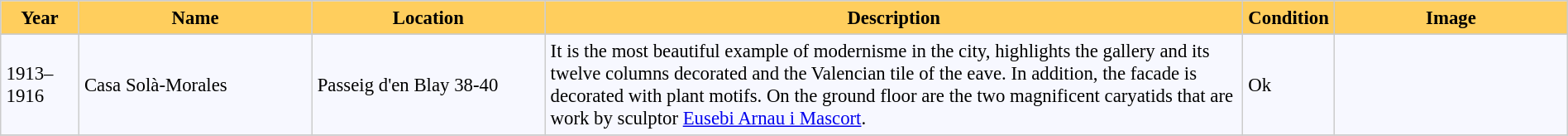<table bgcolor="#f7f8ff" cellpadding="4" cellspacing="0" border="1" style="font-size: 95%; border: #cccccc solid 1px; border-collapse: collapse;">
<tr>
<th width="5%" style="background:#ffce5d;">Year</th>
<th width="15%" style="background:#ffce5d;">Name</th>
<th width="15%" style="background:#ffce5d;">Location</th>
<th width="45%" style="background:#ffce5d;">Description</th>
<th width="5%" style="background:#ffce5d;">Condition</th>
<th width="15%" style="background:#ffce5d;">Image</th>
</tr>
<tr ---->
</tr>
<tr>
<td>1913–1916</td>
<td>Casa Solà-Morales</td>
<td>Passeig d'en Blay 38-40</td>
<td>It is the most beautiful example of modernisme in the city, highlights the gallery and its twelve columns decorated and the Valencian tile of the eave. In addition, the facade is decorated with plant motifs. On the ground floor are the two magnificent caryatids that are work by sculptor <a href='#'>Eusebi Arnau i Mascort</a>.</td>
<td>Ok</td>
<td></td>
</tr>
<tr>
</tr>
</table>
